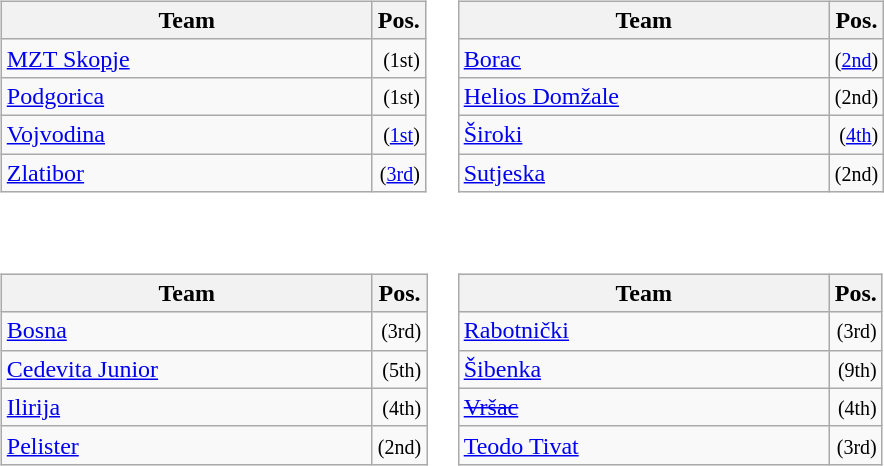<table>
<tr>
<td><br><table class="wikitable">
<tr>
<th width="240">Team</th>
<th width="25">Pos.</th>
</tr>
<tr>
<td> <a href='#'>MZT Skopje</a></td>
<td align="right"><small>(1st)</small></td>
</tr>
<tr>
<td> <a href='#'>Podgorica</a></td>
<td align="right"><small>(1st)</small></td>
</tr>
<tr>
<td> <a href='#'>Vojvodina</a></td>
<td align="right"><small>(<a href='#'>1st</a>)</small></td>
</tr>
<tr>
<td> <a href='#'>Zlatibor</a></td>
<td align="right"><small>(<a href='#'>3rd</a>)</small></td>
</tr>
</table>
</td>
<td><br><table class="wikitable">
<tr>
<th width="240">Team</th>
<th width="25">Pos.</th>
</tr>
<tr>
<td> <a href='#'>Borac</a></td>
<td align="right"><small>(<a href='#'>2nd</a>)</small></td>
</tr>
<tr>
<td> <a href='#'>Helios Domžale</a></td>
<td align="right"><small>(2nd)</small></td>
</tr>
<tr>
<td> <a href='#'>Široki</a></td>
<td align="right"><small>(<a href='#'>4th</a>)</small></td>
</tr>
<tr>
<td> <a href='#'>Sutjeska</a></td>
<td align="right"><small>(2nd)</small></td>
</tr>
</table>
</td>
</tr>
<tr>
<td><br><table class="wikitable">
<tr>
<th width="240">Team</th>
<th width="25">Pos.</th>
</tr>
<tr>
<td> <a href='#'>Bosna</a></td>
<td align="right"><small>(3rd)</small></td>
</tr>
<tr>
<td> <a href='#'>Cedevita Junior</a></td>
<td align="right"><small>(5th)</small></td>
</tr>
<tr>
<td> <a href='#'>Ilirija</a></td>
<td align="right"><small>(4th)</small></td>
</tr>
<tr>
<td> <a href='#'>Pelister</a></td>
<td align="right"><small>(2nd)</small></td>
</tr>
</table>
</td>
<td><br><table class="wikitable">
<tr>
<th width="240">Team</th>
<th width="25">Pos.</th>
</tr>
<tr>
<td> <a href='#'>Rabotnički</a></td>
<td align="right"><small>(3rd)</small></td>
</tr>
<tr>
<td> <a href='#'>Šibenka</a></td>
<td align="right"><small>(9th)</small></td>
</tr>
<tr>
<td> <a href='#'><s>Vršac</s></a></td>
<td align="right"><small>(4th)</small></td>
</tr>
<tr>
<td> <a href='#'>Teodo Tivat</a></td>
<td align="right"><small>(3rd)</small></td>
</tr>
</table>
</td>
</tr>
</table>
